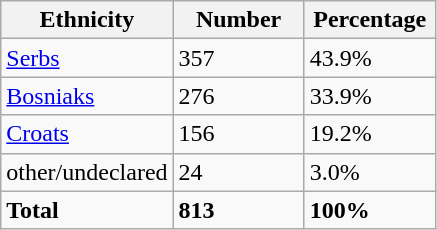<table class="wikitable">
<tr>
<th width="100px">Ethnicity</th>
<th width="80px">Number</th>
<th width="80px">Percentage</th>
</tr>
<tr>
<td><a href='#'>Serbs</a></td>
<td>357</td>
<td>43.9%</td>
</tr>
<tr>
<td><a href='#'>Bosniaks</a></td>
<td>276</td>
<td>33.9%</td>
</tr>
<tr>
<td><a href='#'>Croats</a></td>
<td>156</td>
<td>19.2%</td>
</tr>
<tr>
<td>other/undeclared</td>
<td>24</td>
<td>3.0%</td>
</tr>
<tr>
<td><strong>Total</strong></td>
<td><strong>813</strong></td>
<td><strong>100%</strong></td>
</tr>
</table>
